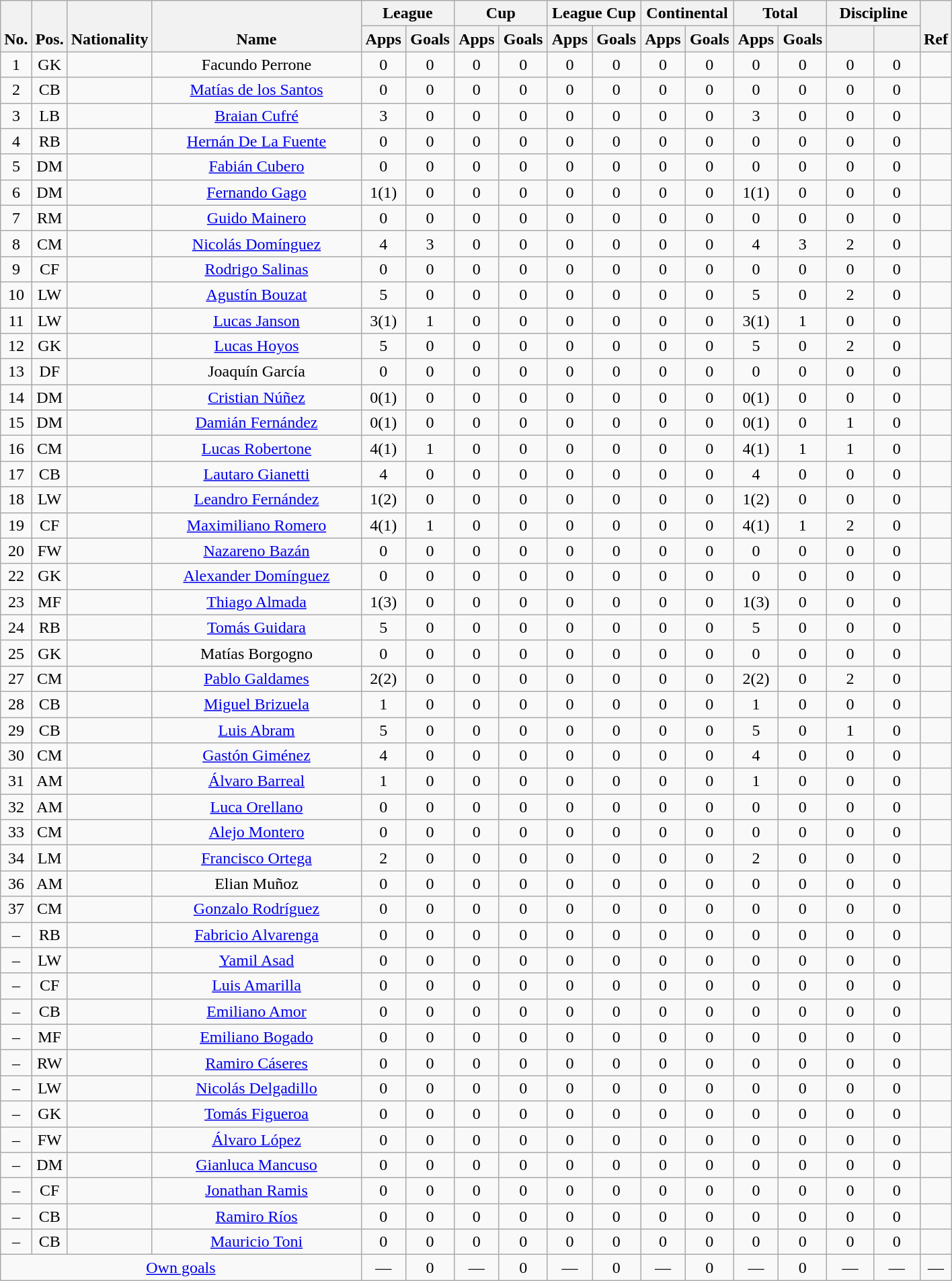<table class="wikitable" style="text-align:center">
<tr>
<th rowspan="2" valign="bottom">No.</th>
<th rowspan="2" valign="bottom">Pos.</th>
<th rowspan="2" valign="bottom">Nationality</th>
<th rowspan="2" valign="bottom" width="200">Name</th>
<th colspan="2" width="85">League</th>
<th colspan="2" width="85">Cup</th>
<th colspan="2" width="85">League Cup</th>
<th colspan="2" width="85">Continental</th>
<th colspan="2" width="85">Total</th>
<th colspan="2" width="85">Discipline</th>
<th rowspan="2" valign="bottom">Ref</th>
</tr>
<tr>
<th>Apps</th>
<th>Goals</th>
<th>Apps</th>
<th>Goals</th>
<th>Apps</th>
<th>Goals</th>
<th>Apps</th>
<th>Goals</th>
<th>Apps</th>
<th>Goals</th>
<th></th>
<th></th>
</tr>
<tr>
<td align="center">1</td>
<td align="center">GK</td>
<td align="center"></td>
<td align="center">Facundo Perrone</td>
<td>0</td>
<td>0</td>
<td>0</td>
<td>0</td>
<td>0</td>
<td>0</td>
<td>0</td>
<td>0</td>
<td>0</td>
<td>0</td>
<td>0</td>
<td>0</td>
<td></td>
</tr>
<tr>
<td align="center">2</td>
<td align="center">CB</td>
<td align="center"></td>
<td align="center"><a href='#'>Matías de los Santos</a></td>
<td>0</td>
<td>0</td>
<td>0</td>
<td>0</td>
<td>0</td>
<td>0</td>
<td>0</td>
<td>0</td>
<td>0</td>
<td>0</td>
<td>0</td>
<td>0</td>
<td></td>
</tr>
<tr>
<td align="center">3</td>
<td align="center">LB</td>
<td align="center"></td>
<td align="center"><a href='#'>Braian Cufré</a></td>
<td>3</td>
<td>0</td>
<td>0</td>
<td>0</td>
<td>0</td>
<td>0</td>
<td>0</td>
<td>0</td>
<td>3</td>
<td>0</td>
<td>0</td>
<td>0</td>
<td></td>
</tr>
<tr>
<td align="center">4</td>
<td align="center">RB</td>
<td align="center"></td>
<td align="center"><a href='#'>Hernán De La Fuente</a></td>
<td>0</td>
<td>0</td>
<td>0</td>
<td>0</td>
<td>0</td>
<td>0</td>
<td>0</td>
<td>0</td>
<td>0</td>
<td>0</td>
<td>0</td>
<td>0</td>
<td></td>
</tr>
<tr>
<td align="center">5</td>
<td align="center">DM</td>
<td align="center"></td>
<td align="center"><a href='#'>Fabián Cubero</a></td>
<td>0</td>
<td>0</td>
<td>0</td>
<td>0</td>
<td>0</td>
<td>0</td>
<td>0</td>
<td>0</td>
<td>0</td>
<td>0</td>
<td>0</td>
<td>0</td>
<td></td>
</tr>
<tr>
<td align="center">6</td>
<td align="center">DM</td>
<td align="center"></td>
<td align="center"><a href='#'>Fernando Gago</a></td>
<td>1(1)</td>
<td>0</td>
<td>0</td>
<td>0</td>
<td>0</td>
<td>0</td>
<td>0</td>
<td>0</td>
<td>1(1)</td>
<td>0</td>
<td>0</td>
<td>0</td>
<td></td>
</tr>
<tr>
<td align="center">7</td>
<td align="center">RM</td>
<td align="center"></td>
<td align="center"><a href='#'>Guido Mainero</a></td>
<td>0</td>
<td>0</td>
<td>0</td>
<td>0</td>
<td>0</td>
<td>0</td>
<td>0</td>
<td>0</td>
<td>0</td>
<td>0</td>
<td>0</td>
<td>0</td>
<td></td>
</tr>
<tr>
<td align="center">8</td>
<td align="center">CM</td>
<td align="center"></td>
<td align="center"><a href='#'>Nicolás Domínguez</a></td>
<td>4</td>
<td>3</td>
<td>0</td>
<td>0</td>
<td>0</td>
<td>0</td>
<td>0</td>
<td>0</td>
<td>4</td>
<td>3</td>
<td>2</td>
<td>0</td>
<td></td>
</tr>
<tr>
<td align="center">9</td>
<td align="center">CF</td>
<td align="center"></td>
<td align="center"><a href='#'>Rodrigo Salinas</a></td>
<td>0</td>
<td>0</td>
<td>0</td>
<td>0</td>
<td>0</td>
<td>0</td>
<td>0</td>
<td>0</td>
<td>0</td>
<td>0</td>
<td>0</td>
<td>0</td>
<td></td>
</tr>
<tr>
<td align="center">10</td>
<td align="center">LW</td>
<td align="center"></td>
<td align="center"><a href='#'>Agustín Bouzat</a></td>
<td>5</td>
<td>0</td>
<td>0</td>
<td>0</td>
<td>0</td>
<td>0</td>
<td>0</td>
<td>0</td>
<td>5</td>
<td>0</td>
<td>2</td>
<td>0</td>
<td></td>
</tr>
<tr>
<td align="center">11</td>
<td align="center">LW</td>
<td align="center"></td>
<td align="center"><a href='#'>Lucas Janson</a></td>
<td>3(1)</td>
<td>1</td>
<td>0</td>
<td>0</td>
<td>0</td>
<td>0</td>
<td>0</td>
<td>0</td>
<td>3(1)</td>
<td>1</td>
<td>0</td>
<td>0</td>
<td></td>
</tr>
<tr>
<td align="center">12</td>
<td align="center">GK</td>
<td align="center"></td>
<td align="center"><a href='#'>Lucas Hoyos</a></td>
<td>5</td>
<td>0</td>
<td>0</td>
<td>0</td>
<td>0</td>
<td>0</td>
<td>0</td>
<td>0</td>
<td>5</td>
<td>0</td>
<td>2</td>
<td>0</td>
<td></td>
</tr>
<tr>
<td align="center">13</td>
<td align="center">DF</td>
<td align="center"></td>
<td align="center">Joaquín García</td>
<td>0</td>
<td>0</td>
<td>0</td>
<td>0</td>
<td>0</td>
<td>0</td>
<td>0</td>
<td>0</td>
<td>0</td>
<td>0</td>
<td>0</td>
<td>0</td>
<td></td>
</tr>
<tr>
<td align="center">14</td>
<td align="center">DM</td>
<td align="center"></td>
<td align="center"><a href='#'>Cristian Núñez</a></td>
<td>0(1)</td>
<td>0</td>
<td>0</td>
<td>0</td>
<td>0</td>
<td>0</td>
<td>0</td>
<td>0</td>
<td>0(1)</td>
<td>0</td>
<td>0</td>
<td>0</td>
<td></td>
</tr>
<tr>
<td align="center">15</td>
<td align="center">DM</td>
<td align="center"></td>
<td align="center"><a href='#'>Damián Fernández</a></td>
<td>0(1)</td>
<td>0</td>
<td>0</td>
<td>0</td>
<td>0</td>
<td>0</td>
<td>0</td>
<td>0</td>
<td>0(1)</td>
<td>0</td>
<td>1</td>
<td>0</td>
<td></td>
</tr>
<tr>
<td align="center">16</td>
<td align="center">CM</td>
<td align="center"></td>
<td align="center"><a href='#'>Lucas Robertone</a></td>
<td>4(1)</td>
<td>1</td>
<td>0</td>
<td>0</td>
<td>0</td>
<td>0</td>
<td>0</td>
<td>0</td>
<td>4(1)</td>
<td>1</td>
<td>1</td>
<td>0</td>
<td></td>
</tr>
<tr>
<td align="center">17</td>
<td align="center">CB</td>
<td align="center"></td>
<td align="center"><a href='#'>Lautaro Gianetti</a></td>
<td>4</td>
<td>0</td>
<td>0</td>
<td>0</td>
<td>0</td>
<td>0</td>
<td>0</td>
<td>0</td>
<td>4</td>
<td>0</td>
<td>0</td>
<td>0</td>
<td></td>
</tr>
<tr>
<td align="center">18</td>
<td align="center">LW</td>
<td align="center"></td>
<td align="center"><a href='#'>Leandro Fernández</a></td>
<td>1(2)</td>
<td>0</td>
<td>0</td>
<td>0</td>
<td>0</td>
<td>0</td>
<td>0</td>
<td>0</td>
<td>1(2)</td>
<td>0</td>
<td>0</td>
<td>0</td>
<td></td>
</tr>
<tr>
<td align="center">19</td>
<td align="center">CF</td>
<td align="center"></td>
<td align="center"><a href='#'>Maximiliano Romero</a></td>
<td>4(1)</td>
<td>1</td>
<td>0</td>
<td>0</td>
<td>0</td>
<td>0</td>
<td>0</td>
<td>0</td>
<td>4(1)</td>
<td>1</td>
<td>2</td>
<td>0</td>
<td></td>
</tr>
<tr>
<td align="center">20</td>
<td align="center">FW</td>
<td align="center"></td>
<td align="center"><a href='#'>Nazareno Bazán</a></td>
<td>0</td>
<td>0</td>
<td>0</td>
<td>0</td>
<td>0</td>
<td>0</td>
<td>0</td>
<td>0</td>
<td>0</td>
<td>0</td>
<td>0</td>
<td>0</td>
<td></td>
</tr>
<tr>
<td align="center">22</td>
<td align="center">GK</td>
<td align="center"></td>
<td align="center"><a href='#'>Alexander Domínguez</a></td>
<td>0</td>
<td>0</td>
<td>0</td>
<td>0</td>
<td>0</td>
<td>0</td>
<td>0</td>
<td>0</td>
<td>0</td>
<td>0</td>
<td>0</td>
<td>0</td>
<td></td>
</tr>
<tr>
<td align="center">23</td>
<td align="center">MF</td>
<td align="center"></td>
<td align="center"><a href='#'>Thiago Almada</a></td>
<td>1(3)</td>
<td>0</td>
<td>0</td>
<td>0</td>
<td>0</td>
<td>0</td>
<td>0</td>
<td>0</td>
<td>1(3)</td>
<td>0</td>
<td>0</td>
<td>0</td>
<td></td>
</tr>
<tr>
<td align="center">24</td>
<td align="center">RB</td>
<td align="center"></td>
<td align="center"><a href='#'>Tomás Guidara</a></td>
<td>5</td>
<td>0</td>
<td>0</td>
<td>0</td>
<td>0</td>
<td>0</td>
<td>0</td>
<td>0</td>
<td>5</td>
<td>0</td>
<td>0</td>
<td>0</td>
<td></td>
</tr>
<tr>
<td align="center">25</td>
<td align="center">GK</td>
<td align="center"></td>
<td align="center">Matías Borgogno</td>
<td>0</td>
<td>0</td>
<td>0</td>
<td>0</td>
<td>0</td>
<td>0</td>
<td>0</td>
<td>0</td>
<td>0</td>
<td>0</td>
<td>0</td>
<td>0</td>
<td></td>
</tr>
<tr>
<td align="center">27</td>
<td align="center">CM</td>
<td align="center"></td>
<td align="center"><a href='#'>Pablo Galdames</a></td>
<td>2(2)</td>
<td>0</td>
<td>0</td>
<td>0</td>
<td>0</td>
<td>0</td>
<td>0</td>
<td>0</td>
<td>2(2)</td>
<td>0</td>
<td>2</td>
<td>0</td>
<td></td>
</tr>
<tr>
<td align="center">28</td>
<td align="center">CB</td>
<td align="center"></td>
<td align="center"><a href='#'>Miguel Brizuela</a></td>
<td>1</td>
<td>0</td>
<td>0</td>
<td>0</td>
<td>0</td>
<td>0</td>
<td>0</td>
<td>0</td>
<td>1</td>
<td>0</td>
<td>0</td>
<td>0</td>
<td></td>
</tr>
<tr>
<td align="center">29</td>
<td align="center">CB</td>
<td align="center"></td>
<td align="center"><a href='#'>Luis Abram</a></td>
<td>5</td>
<td>0</td>
<td>0</td>
<td>0</td>
<td>0</td>
<td>0</td>
<td>0</td>
<td>0</td>
<td>5</td>
<td>0</td>
<td>1</td>
<td>0</td>
<td></td>
</tr>
<tr>
<td align="center">30</td>
<td align="center">CM</td>
<td align="center"></td>
<td align="center"><a href='#'>Gastón Giménez</a></td>
<td>4</td>
<td>0</td>
<td>0</td>
<td>0</td>
<td>0</td>
<td>0</td>
<td>0</td>
<td>0</td>
<td>4</td>
<td>0</td>
<td>0</td>
<td>0</td>
<td></td>
</tr>
<tr>
<td align="center">31</td>
<td align="center">AM</td>
<td align="center"></td>
<td align="center"><a href='#'>Álvaro Barreal</a></td>
<td>1</td>
<td>0</td>
<td>0</td>
<td>0</td>
<td>0</td>
<td>0</td>
<td>0</td>
<td>0</td>
<td>1</td>
<td>0</td>
<td>0</td>
<td>0</td>
<td></td>
</tr>
<tr>
<td align="center">32</td>
<td align="center">AM</td>
<td align="center"></td>
<td align="center"><a href='#'>Luca Orellano</a></td>
<td>0</td>
<td>0</td>
<td>0</td>
<td>0</td>
<td>0</td>
<td>0</td>
<td>0</td>
<td>0</td>
<td>0</td>
<td>0</td>
<td>0</td>
<td>0</td>
<td></td>
</tr>
<tr>
<td align="center">33</td>
<td align="center">CM</td>
<td align="center"></td>
<td align="center"><a href='#'>Alejo Montero</a></td>
<td>0</td>
<td>0</td>
<td>0</td>
<td>0</td>
<td>0</td>
<td>0</td>
<td>0</td>
<td>0</td>
<td>0</td>
<td>0</td>
<td>0</td>
<td>0</td>
<td></td>
</tr>
<tr>
<td align="center">34</td>
<td align="center">LM</td>
<td align="center"></td>
<td align="center"><a href='#'>Francisco Ortega</a></td>
<td>2</td>
<td>0</td>
<td>0</td>
<td>0</td>
<td>0</td>
<td>0</td>
<td>0</td>
<td>0</td>
<td>2</td>
<td>0</td>
<td>0</td>
<td>0</td>
<td></td>
</tr>
<tr>
<td align="center">36</td>
<td align="center">AM</td>
<td align="center"></td>
<td align="center">Elian Muñoz</td>
<td>0</td>
<td>0</td>
<td>0</td>
<td>0</td>
<td>0</td>
<td>0</td>
<td>0</td>
<td>0</td>
<td>0</td>
<td>0</td>
<td>0</td>
<td>0</td>
<td></td>
</tr>
<tr>
<td align="center">37</td>
<td align="center">CM</td>
<td align="center"></td>
<td align="center"><a href='#'>Gonzalo Rodríguez</a></td>
<td>0</td>
<td>0</td>
<td>0</td>
<td>0</td>
<td>0</td>
<td>0</td>
<td>0</td>
<td>0</td>
<td>0</td>
<td>0</td>
<td>0</td>
<td>0</td>
<td></td>
</tr>
<tr>
<td align="center">–</td>
<td align="center">RB</td>
<td align="center"></td>
<td align="center"><a href='#'>Fabricio Alvarenga</a></td>
<td>0</td>
<td>0</td>
<td>0</td>
<td>0</td>
<td>0</td>
<td>0</td>
<td>0</td>
<td>0</td>
<td>0</td>
<td>0</td>
<td>0</td>
<td>0</td>
<td></td>
</tr>
<tr>
<td align="center">–</td>
<td align="center">LW</td>
<td align="center"></td>
<td align="center"><a href='#'>Yamil Asad</a></td>
<td>0</td>
<td>0</td>
<td>0</td>
<td>0</td>
<td>0</td>
<td>0</td>
<td>0</td>
<td>0</td>
<td>0</td>
<td>0</td>
<td>0</td>
<td>0</td>
<td></td>
</tr>
<tr>
<td align="center">–</td>
<td align="center">CF</td>
<td align="center"></td>
<td align="center"><a href='#'>Luis Amarilla</a></td>
<td>0</td>
<td>0</td>
<td>0</td>
<td>0</td>
<td>0</td>
<td>0</td>
<td>0</td>
<td>0</td>
<td>0</td>
<td>0</td>
<td>0</td>
<td>0</td>
<td></td>
</tr>
<tr>
<td align="center">–</td>
<td align="center">CB</td>
<td align="center"></td>
<td align="center"><a href='#'>Emiliano Amor</a></td>
<td>0</td>
<td>0</td>
<td>0</td>
<td>0</td>
<td>0</td>
<td>0</td>
<td>0</td>
<td>0</td>
<td>0</td>
<td>0</td>
<td>0</td>
<td>0</td>
<td></td>
</tr>
<tr>
<td align="center">–</td>
<td align="center">MF</td>
<td align="center"></td>
<td align="center"><a href='#'>Emiliano Bogado</a></td>
<td>0</td>
<td>0</td>
<td>0</td>
<td>0</td>
<td>0</td>
<td>0</td>
<td>0</td>
<td>0</td>
<td>0</td>
<td>0</td>
<td>0</td>
<td>0</td>
<td></td>
</tr>
<tr>
<td align="center">–</td>
<td align="center">RW</td>
<td align="center"></td>
<td align="center"><a href='#'>Ramiro Cáseres</a></td>
<td>0</td>
<td>0</td>
<td>0</td>
<td>0</td>
<td>0</td>
<td>0</td>
<td>0</td>
<td>0</td>
<td>0</td>
<td>0</td>
<td>0</td>
<td>0</td>
<td></td>
</tr>
<tr>
<td align="center">–</td>
<td align="center">LW</td>
<td align="center"></td>
<td align="center"><a href='#'>Nicolás Delgadillo</a></td>
<td>0</td>
<td>0</td>
<td>0</td>
<td>0</td>
<td>0</td>
<td>0</td>
<td>0</td>
<td>0</td>
<td>0</td>
<td>0</td>
<td>0</td>
<td>0</td>
<td></td>
</tr>
<tr>
<td align="center">–</td>
<td align="center">GK</td>
<td align="center"></td>
<td align="center"><a href='#'>Tomás Figueroa</a></td>
<td>0</td>
<td>0</td>
<td>0</td>
<td>0</td>
<td>0</td>
<td>0</td>
<td>0</td>
<td>0</td>
<td>0</td>
<td>0</td>
<td>0</td>
<td>0</td>
<td></td>
</tr>
<tr>
<td align="center">–</td>
<td align="center">FW</td>
<td align="center"></td>
<td align="center"><a href='#'>Álvaro López</a></td>
<td>0</td>
<td>0</td>
<td>0</td>
<td>0</td>
<td>0</td>
<td>0</td>
<td>0</td>
<td>0</td>
<td>0</td>
<td>0</td>
<td>0</td>
<td>0</td>
<td></td>
</tr>
<tr>
<td align="center">–</td>
<td align="center">DM</td>
<td align="center"></td>
<td align="center"><a href='#'>Gianluca Mancuso</a></td>
<td>0</td>
<td>0</td>
<td>0</td>
<td>0</td>
<td>0</td>
<td>0</td>
<td>0</td>
<td>0</td>
<td>0</td>
<td>0</td>
<td>0</td>
<td>0</td>
<td></td>
</tr>
<tr>
<td align="center">–</td>
<td align="center">CF</td>
<td align="center"></td>
<td align="center"><a href='#'>Jonathan Ramis</a></td>
<td>0</td>
<td>0</td>
<td>0</td>
<td>0</td>
<td>0</td>
<td>0</td>
<td>0</td>
<td>0</td>
<td>0</td>
<td>0</td>
<td>0</td>
<td>0</td>
<td></td>
</tr>
<tr>
<td align="center">–</td>
<td align="center">CB</td>
<td align="center"></td>
<td align="center"><a href='#'>Ramiro Ríos</a></td>
<td>0</td>
<td>0</td>
<td>0</td>
<td>0</td>
<td>0</td>
<td>0</td>
<td>0</td>
<td>0</td>
<td>0</td>
<td>0</td>
<td>0</td>
<td>0</td>
<td></td>
</tr>
<tr>
<td align="center">–</td>
<td align="center">CB</td>
<td align="center"> </td>
<td align="center"><a href='#'>Mauricio Toni</a></td>
<td>0</td>
<td>0</td>
<td>0</td>
<td>0</td>
<td>0</td>
<td>0</td>
<td>0</td>
<td>0</td>
<td>0</td>
<td>0</td>
<td>0</td>
<td>0</td>
<td></td>
</tr>
<tr>
<td colspan="4" align="center"><a href='#'>Own goals</a></td>
<td>—</td>
<td>0</td>
<td>—</td>
<td>0</td>
<td>—</td>
<td>0</td>
<td>—</td>
<td>0</td>
<td>—</td>
<td>0</td>
<td>—</td>
<td>—</td>
<td>—</td>
</tr>
</table>
